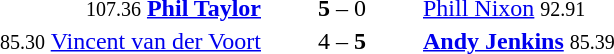<table style="text-align:center">
<tr>
<th width=223></th>
<th width=100></th>
<th width=223></th>
</tr>
<tr>
<td align=right><small>107.36</small> <strong><a href='#'>Phil Taylor</a></strong> </td>
<td><strong>5</strong> – 0</td>
<td align=left> <a href='#'>Phill Nixon</a> <small>92.91</small></td>
</tr>
<tr>
<td align=right><small>85.30</small> <a href='#'>Vincent van der Voort</a> </td>
<td>4 – <strong>5</strong></td>
<td align=left> <strong><a href='#'>Andy Jenkins</a></strong> <small>85.39</small></td>
</tr>
</table>
